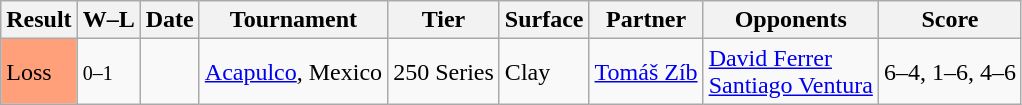<table class="sortable wikitable">
<tr>
<th>Result</th>
<th class="unsortable">W–L</th>
<th>Date</th>
<th>Tournament</th>
<th>Tier</th>
<th>Surface</th>
<th>Partner</th>
<th>Opponents</th>
<th class="unsortable">Score</th>
</tr>
<tr>
<td bgcolor=FFA07A>Loss</td>
<td><small>0–1</small></td>
<td><a href='#'></a></td>
<td><a href='#'>Acapulco</a>, Mexico</td>
<td>250 Series</td>
<td>Clay</td>
<td> <a href='#'>Tomáš Zíb</a></td>
<td> <a href='#'>David Ferrer</a> <br>  <a href='#'>Santiago Ventura</a></td>
<td>6–4, 1–6, 4–6</td>
</tr>
</table>
